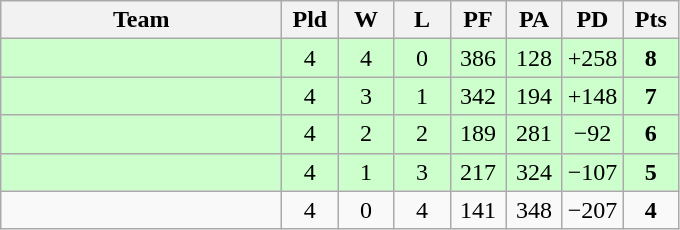<table class=wikitable style="text-align:center">
<tr>
<th width=180>Team</th>
<th width=30>Pld</th>
<th width=30>W</th>
<th width=30>L</th>
<th width=30>PF</th>
<th width=30>PA</th>
<th width=30>PD</th>
<th width=30>Pts</th>
</tr>
<tr bgcolor="#ccffcc">
<td align="left"></td>
<td>4</td>
<td>4</td>
<td>0</td>
<td>386</td>
<td>128</td>
<td>+258</td>
<td><strong>8</strong></td>
</tr>
<tr bgcolor="#ccffcc">
<td align="left"></td>
<td>4</td>
<td>3</td>
<td>1</td>
<td>342</td>
<td>194</td>
<td>+148</td>
<td><strong>7</strong></td>
</tr>
<tr bgcolor="#ccffcc">
<td align="left"></td>
<td>4</td>
<td>2</td>
<td>2</td>
<td>189</td>
<td>281</td>
<td>−92</td>
<td><strong>6</strong></td>
</tr>
<tr bgcolor="#ccffcc">
<td align="left"></td>
<td>4</td>
<td>1</td>
<td>3</td>
<td>217</td>
<td>324</td>
<td>−107</td>
<td><strong>5</strong></td>
</tr>
<tr>
<td align="left"></td>
<td>4</td>
<td>0</td>
<td>4</td>
<td>141</td>
<td>348</td>
<td>−207</td>
<td><strong>4</strong></td>
</tr>
</table>
